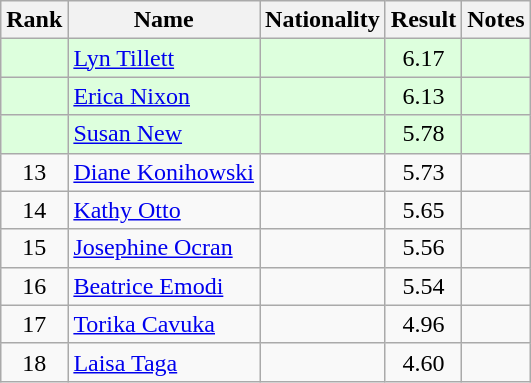<table class="wikitable sortable" style="text-align:center">
<tr>
<th>Rank</th>
<th>Name</th>
<th>Nationality</th>
<th>Result</th>
<th>Notes</th>
</tr>
<tr bgcolor=ddffdd>
<td></td>
<td align=left><a href='#'>Lyn Tillett</a></td>
<td align=left></td>
<td>6.17</td>
<td></td>
</tr>
<tr bgcolor=ddffdd>
<td></td>
<td align=left><a href='#'>Erica Nixon</a></td>
<td align=left></td>
<td>6.13</td>
<td></td>
</tr>
<tr bgcolor=ddffdd>
<td></td>
<td align=left><a href='#'>Susan New</a></td>
<td align=left></td>
<td>5.78</td>
<td></td>
</tr>
<tr>
<td>13</td>
<td align=left><a href='#'>Diane Konihowski</a></td>
<td align=left></td>
<td>5.73</td>
<td></td>
</tr>
<tr>
<td>14</td>
<td align=left><a href='#'>Kathy Otto</a></td>
<td align=left></td>
<td>5.65</td>
<td></td>
</tr>
<tr>
<td>15</td>
<td align=left><a href='#'>Josephine Ocran</a></td>
<td align=left></td>
<td>5.56</td>
<td></td>
</tr>
<tr>
<td>16</td>
<td align=left><a href='#'>Beatrice Emodi</a></td>
<td align=left></td>
<td>5.54</td>
<td></td>
</tr>
<tr>
<td>17</td>
<td align=left><a href='#'>Torika Cavuka</a></td>
<td align=left></td>
<td>4.96</td>
<td></td>
</tr>
<tr>
<td>18</td>
<td align=left><a href='#'>Laisa Taga</a></td>
<td align=left></td>
<td>4.60</td>
<td></td>
</tr>
</table>
